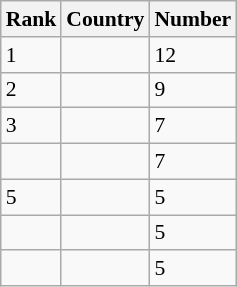<table class="wikitable" style="font-size:90%">
<tr>
<th>Rank</th>
<th>Country</th>
<th>Number</th>
</tr>
<tr>
<td>1</td>
<td></td>
<td>12</td>
</tr>
<tr>
<td>2</td>
<td></td>
<td>9</td>
</tr>
<tr>
<td>3</td>
<td></td>
<td>7</td>
</tr>
<tr>
<td></td>
<td></td>
<td>7</td>
</tr>
<tr>
<td>5</td>
<td></td>
<td>5</td>
</tr>
<tr>
<td></td>
<td></td>
<td>5</td>
</tr>
<tr>
<td></td>
<td></td>
<td>5</td>
</tr>
</table>
